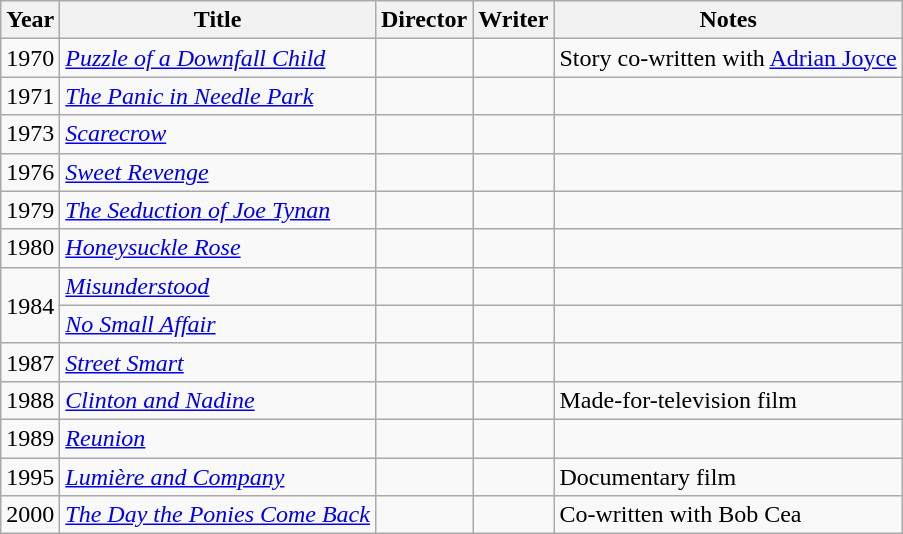<table class="wikitable unsortable">
<tr>
<th>Year</th>
<th>Title</th>
<th>Director</th>
<th>Writer</th>
<th>Notes</th>
</tr>
<tr>
<td>1970</td>
<td><em><a href='#'>Puzzle of a Downfall Child</a></em></td>
<td></td>
<td></td>
<td>Story co-written with <a href='#'>Adrian Joyce</a></td>
</tr>
<tr>
<td>1971</td>
<td><em><a href='#'>The Panic in Needle Park</a></em></td>
<td></td>
<td></td>
<td></td>
</tr>
<tr>
<td>1973</td>
<td><em><a href='#'>Scarecrow</a></em></td>
<td></td>
<td></td>
<td></td>
</tr>
<tr>
<td>1976</td>
<td><em><a href='#'>Sweet Revenge</a></em></td>
<td></td>
<td></td>
<td></td>
</tr>
<tr>
<td>1979</td>
<td><em><a href='#'>The Seduction of Joe Tynan</a></em></td>
<td></td>
<td></td>
<td></td>
</tr>
<tr>
<td>1980</td>
<td><em><a href='#'>Honeysuckle Rose</a></em></td>
<td></td>
<td></td>
<td></td>
</tr>
<tr>
<td rowspan="2">1984</td>
<td><em><a href='#'>Misunderstood</a></em></td>
<td></td>
<td></td>
<td></td>
</tr>
<tr>
<td><em><a href='#'>No Small Affair</a></em></td>
<td></td>
<td></td>
<td></td>
</tr>
<tr>
<td>1987</td>
<td><em><a href='#'>Street Smart</a></em></td>
<td></td>
<td></td>
<td></td>
</tr>
<tr>
<td>1988</td>
<td><em><a href='#'>Clinton and Nadine</a></em></td>
<td></td>
<td></td>
<td>Made-for-television film</td>
</tr>
<tr>
<td>1989</td>
<td><em><a href='#'>Reunion</a></em></td>
<td></td>
<td></td>
<td></td>
</tr>
<tr>
<td>1995</td>
<td><em><a href='#'>Lumière and Company</a></em></td>
<td></td>
<td></td>
<td>Documentary film</td>
</tr>
<tr>
<td>2000</td>
<td><em><a href='#'>The Day the Ponies Come Back</a></em></td>
<td></td>
<td></td>
<td>Co-written with Bob Cea</td>
</tr>
</table>
